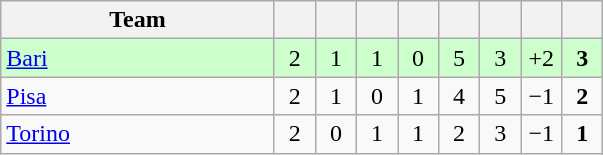<table class="wikitable" style="text-align: center;">
<tr>
<th width=175>Team</th>
<th width=20></th>
<th width=20></th>
<th width=20></th>
<th width=20></th>
<th width=20></th>
<th width=20></th>
<th width=20></th>
<th width=20></th>
</tr>
<tr bgcolor="#ccffcc">
<td align=left><a href='#'>Bari</a></td>
<td>2</td>
<td>1</td>
<td>1</td>
<td>0</td>
<td>5</td>
<td>3</td>
<td>+2</td>
<td><strong>3</strong></td>
</tr>
<tr>
<td align=left><a href='#'>Pisa</a></td>
<td>2</td>
<td>1</td>
<td>0</td>
<td>1</td>
<td>4</td>
<td>5</td>
<td>−1</td>
<td><strong>2</strong></td>
</tr>
<tr>
<td align=left><a href='#'>Torino</a></td>
<td>2</td>
<td>0</td>
<td>1</td>
<td>1</td>
<td>2</td>
<td>3</td>
<td>−1</td>
<td><strong>1</strong></td>
</tr>
</table>
